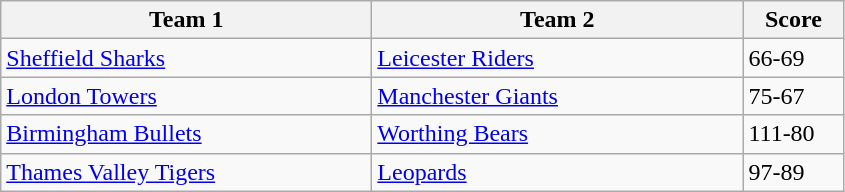<table class="wikitable" style="font-size: 100%">
<tr>
<th width=240>Team 1</th>
<th width=240>Team 2</th>
<th width=60>Score</th>
</tr>
<tr>
<td><a href='#'>Sheffield Sharks</a></td>
<td><a href='#'>Leicester Riders</a></td>
<td>66-69</td>
</tr>
<tr>
<td><a href='#'>London Towers</a></td>
<td><a href='#'>Manchester Giants</a></td>
<td>75-67</td>
</tr>
<tr>
<td><a href='#'>Birmingham Bullets</a></td>
<td><a href='#'>Worthing Bears</a></td>
<td>111-80</td>
</tr>
<tr>
<td><a href='#'>Thames Valley Tigers</a></td>
<td><a href='#'>Leopards</a></td>
<td>97-89</td>
</tr>
</table>
